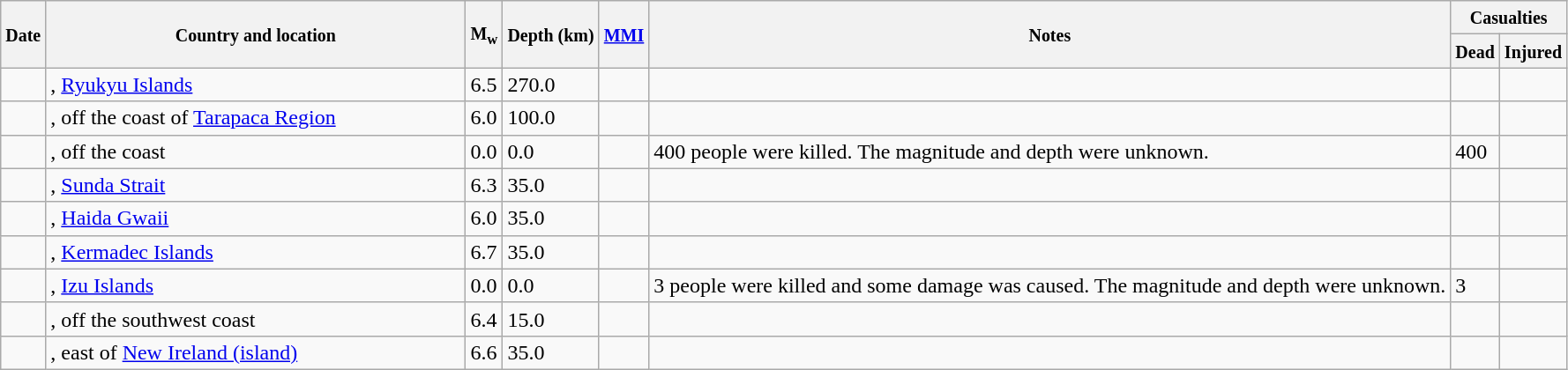<table class="wikitable sortable sort-under" style="border:1px black; margin-left:1em;">
<tr>
<th rowspan="2"><small>Date</small></th>
<th rowspan="2" style="width: 310px"><small>Country and location</small></th>
<th rowspan="2"><small>M<sub>w</sub></small></th>
<th rowspan="2"><small>Depth (km)</small></th>
<th rowspan="2"><small><a href='#'>MMI</a></small></th>
<th rowspan="2" class="unsortable"><small>Notes</small></th>
<th colspan="2"><small>Casualties</small></th>
</tr>
<tr>
<th><small>Dead</small></th>
<th><small>Injured</small></th>
</tr>
<tr>
<td></td>
<td>, <a href='#'>Ryukyu Islands</a></td>
<td>6.5</td>
<td>270.0</td>
<td></td>
<td></td>
<td></td>
<td></td>
</tr>
<tr>
<td></td>
<td>, off the coast of <a href='#'>Tarapaca Region</a></td>
<td>6.0</td>
<td>100.0</td>
<td></td>
<td></td>
<td></td>
<td></td>
</tr>
<tr>
<td></td>
<td>, off the coast</td>
<td>0.0</td>
<td>0.0</td>
<td></td>
<td>400 people were killed. The magnitude and depth were unknown.</td>
<td>400</td>
<td></td>
</tr>
<tr>
<td></td>
<td>, <a href='#'>Sunda Strait</a></td>
<td>6.3</td>
<td>35.0</td>
<td></td>
<td></td>
<td></td>
<td></td>
</tr>
<tr>
<td></td>
<td>, <a href='#'>Haida Gwaii</a></td>
<td>6.0</td>
<td>35.0</td>
<td></td>
<td></td>
<td></td>
<td></td>
</tr>
<tr>
<td></td>
<td>, <a href='#'>Kermadec Islands</a></td>
<td>6.7</td>
<td>35.0</td>
<td></td>
<td></td>
<td></td>
<td></td>
</tr>
<tr>
<td></td>
<td>, <a href='#'>Izu Islands</a></td>
<td>0.0</td>
<td>0.0</td>
<td></td>
<td>3 people were killed and some damage was caused. The magnitude and depth were unknown.</td>
<td>3</td>
<td></td>
</tr>
<tr>
<td></td>
<td>, off the southwest coast</td>
<td>6.4</td>
<td>15.0</td>
<td></td>
<td></td>
<td></td>
<td></td>
</tr>
<tr>
<td></td>
<td>, east of <a href='#'>New Ireland (island)</a></td>
<td>6.6</td>
<td>35.0</td>
<td></td>
<td></td>
<td></td>
<td></td>
</tr>
</table>
